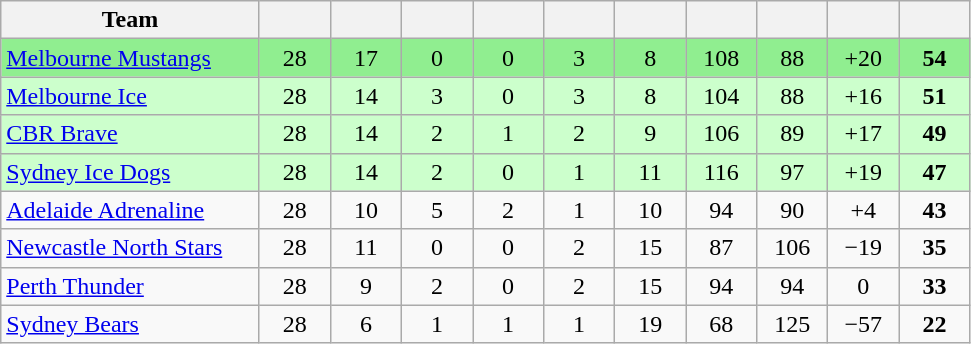<table class="wikitable" style="text-align:center;">
<tr>
<th width=165>Team</th>
<th width=40></th>
<th width=40></th>
<th width=40></th>
<th width=40></th>
<th width=40></th>
<th width=40></th>
<th width=40></th>
<th width=40></th>
<th width=40></th>
<th width=40></th>
</tr>
<tr bgcolor="#90EE90">
<td style="text-align:left;"><a href='#'>Melbourne Mustangs</a></td>
<td>28</td>
<td>17</td>
<td>0</td>
<td>0</td>
<td>3</td>
<td>8</td>
<td>108</td>
<td>88</td>
<td>+20</td>
<td><strong>54</strong></td>
</tr>
<tr bgcolor="#ccffcc">
<td style="text-align:left;"><a href='#'>Melbourne Ice</a></td>
<td>28</td>
<td>14</td>
<td>3</td>
<td>0</td>
<td>3</td>
<td>8</td>
<td>104</td>
<td>88</td>
<td>+16</td>
<td><strong>51</strong></td>
</tr>
<tr bgcolor="#ccffcc">
<td style="text-align:left;"><a href='#'>CBR Brave</a></td>
<td>28</td>
<td>14</td>
<td>2</td>
<td>1</td>
<td>2</td>
<td>9</td>
<td>106</td>
<td>89</td>
<td>+17</td>
<td><strong>49</strong></td>
</tr>
<tr bgcolor="#ccffcc">
<td style="text-align:left;"><a href='#'>Sydney Ice Dogs</a></td>
<td>28</td>
<td>14</td>
<td>2</td>
<td>0</td>
<td>1</td>
<td>11</td>
<td>116</td>
<td>97</td>
<td>+19</td>
<td><strong>47</strong></td>
</tr>
<tr>
<td style="text-align:left;"><a href='#'>Adelaide Adrenaline</a></td>
<td>28</td>
<td>10</td>
<td>5</td>
<td>2</td>
<td>1</td>
<td>10</td>
<td>94</td>
<td>90</td>
<td>+4</td>
<td><strong>43</strong></td>
</tr>
<tr>
<td style="text-align:left;"><a href='#'>Newcastle North Stars</a></td>
<td>28</td>
<td>11</td>
<td>0</td>
<td>0</td>
<td>2</td>
<td>15</td>
<td>87</td>
<td>106</td>
<td>−19</td>
<td><strong>35</strong></td>
</tr>
<tr>
<td style="text-align:left;"><a href='#'>Perth Thunder</a></td>
<td>28</td>
<td>9</td>
<td>2</td>
<td>0</td>
<td>2</td>
<td>15</td>
<td>94</td>
<td>94</td>
<td>0</td>
<td><strong>33</strong></td>
</tr>
<tr>
<td style="text-align:left;"><a href='#'>Sydney Bears</a></td>
<td>28</td>
<td>6</td>
<td>1</td>
<td>1</td>
<td>1</td>
<td>19</td>
<td>68</td>
<td>125</td>
<td>−57</td>
<td><strong>22</strong></td>
</tr>
</table>
